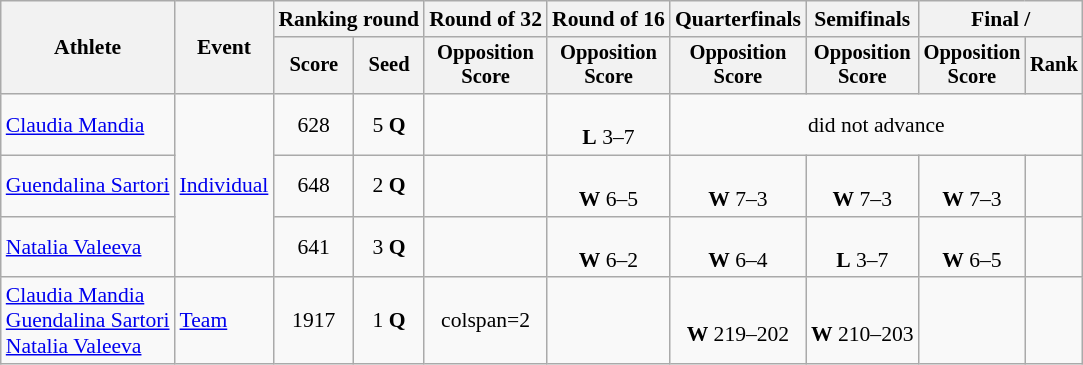<table class="wikitable" style="font-size:90%">
<tr>
<th rowspan=2>Athlete</th>
<th rowspan=2>Event</th>
<th colspan=2>Ranking round</th>
<th>Round of 32</th>
<th>Round of 16</th>
<th>Quarterfinals</th>
<th>Semifinals</th>
<th colspan=2>Final / </th>
</tr>
<tr style="font-size:95%">
<th>Score</th>
<th>Seed</th>
<th>Opposition<br>Score</th>
<th>Opposition<br>Score</th>
<th>Opposition<br>Score</th>
<th>Opposition<br>Score</th>
<th>Opposition<br>Score</th>
<th>Rank</th>
</tr>
<tr align=center>
<td align=left><a href='#'>Claudia Mandia</a></td>
<td align=left rowspan=3><a href='#'>Individual</a></td>
<td>628</td>
<td>5 <strong>Q</strong></td>
<td></td>
<td><br><strong>L</strong> 3–7</td>
<td colspan=4>did not advance</td>
</tr>
<tr align=center>
<td align=left><a href='#'>Guendalina Sartori</a></td>
<td>648</td>
<td>2 <strong>Q</strong></td>
<td></td>
<td><br><strong>W</strong> 6–5</td>
<td><br><strong>W</strong> 7–3</td>
<td><br><strong>W</strong> 7–3</td>
<td><br><strong>W</strong> 7–3</td>
<td></td>
</tr>
<tr align=center>
<td align=left><a href='#'>Natalia Valeeva</a></td>
<td>641</td>
<td>3 <strong>Q</strong></td>
<td></td>
<td><br><strong>W</strong> 6–2</td>
<td><br><strong>W</strong> 6–4</td>
<td><br><strong>L</strong> 3–7</td>
<td><br><strong>W</strong> 6–5</td>
<td></td>
</tr>
<tr align=center>
<td align=left><a href='#'>Claudia Mandia</a><br><a href='#'>Guendalina Sartori</a><br><a href='#'>Natalia Valeeva</a></td>
<td align=left><a href='#'>Team</a></td>
<td>1917</td>
<td>1 <strong>Q</strong></td>
<td>colspan=2 </td>
<td></td>
<td><br><strong>W</strong> 219–202</td>
<td><br><strong>W</strong> 210–203</td>
<td></td>
</tr>
</table>
